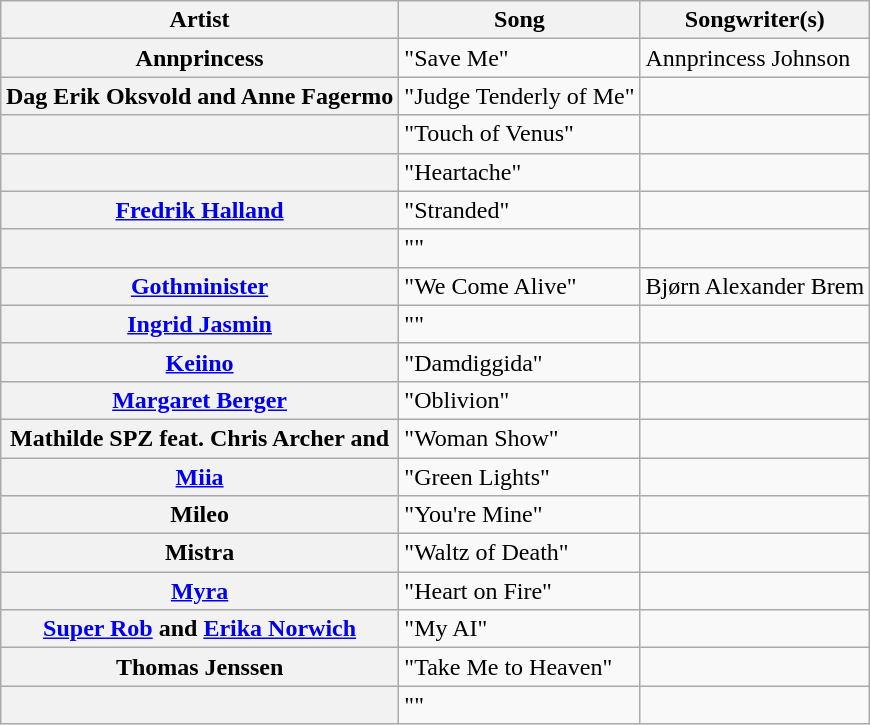<table class="wikitable sortable plainrowheaders" style="margin: 1em auto 1em auto">
<tr>
<th scope="col">Artist</th>
<th scope="col">Song</th>
<th scope="col">Songwriter(s)</th>
</tr>
<tr>
<th scope="row">Annprincess</th>
<td>"Save Me"</td>
<td>Annprincess Johnson</td>
</tr>
<tr>
<th scope="row">Dag Erik Oksvold and Anne Fagermo</th>
<td>"Judge Tenderly of Me"</td>
<td></td>
</tr>
<tr>
<th scope="row"></th>
<td>"Touch of Venus"</td>
<td></td>
</tr>
<tr>
<th scope="row"></th>
<td>"Heartache"</td>
<td></td>
</tr>
<tr>
<th scope="row"><a href='#'>Fredrik Halland</a></th>
<td>"Stranded"</td>
<td></td>
</tr>
<tr>
<th scope="row"></th>
<td>""</td>
<td></td>
</tr>
<tr>
<th scope="row"><a href='#'>Gothminister</a></th>
<td>"We Come Alive"</td>
<td>Bjørn Alexander Brem</td>
</tr>
<tr>
<th scope="row"><a href='#'>Ingrid Jasmin</a></th>
<td>""</td>
<td></td>
</tr>
<tr>
<th scope="row"><a href='#'>Keiino</a></th>
<td>"Damdiggida"</td>
<td></td>
</tr>
<tr>
<th scope="row"><a href='#'>Margaret Berger</a></th>
<td>"Oblivion"</td>
<td></td>
</tr>
<tr>
<th scope="row">Mathilde SPZ feat. Chris Archer and </th>
<td>"Woman Show"</td>
<td></td>
</tr>
<tr>
<th scope="row"><a href='#'>Miia</a></th>
<td>"Green Lights"</td>
<td></td>
</tr>
<tr>
<th scope="row">Mileo</th>
<td>"You're Mine"</td>
<td></td>
</tr>
<tr>
<th scope="row">Mistra</th>
<td>"Waltz of Death"</td>
<td></td>
</tr>
<tr>
<th scope="row"><a href='#'>Myra</a></th>
<td>"Heart on Fire"</td>
<td></td>
</tr>
<tr>
<th scope="row"><a href='#'>Super Rob</a> and <a href='#'>Erika Norwich</a></th>
<td>"My AI"</td>
<td></td>
</tr>
<tr>
<th scope="row">Thomas Jenssen</th>
<td>"Take Me to Heaven"</td>
<td></td>
</tr>
<tr>
<th scope="row"></th>
<td>""</td>
<td></td>
</tr>
</table>
